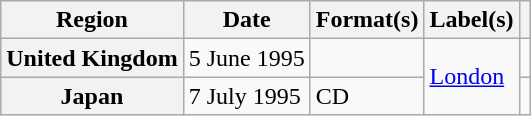<table class="wikitable plainrowheaders">
<tr>
<th scope="col">Region</th>
<th scope="col">Date</th>
<th scope="col">Format(s)</th>
<th scope="col">Label(s)</th>
<th scope="col"></th>
</tr>
<tr>
<th scope="row">United Kingdom</th>
<td>5 June 1995</td>
<td></td>
<td rowspan="2"><a href='#'>London</a></td>
<td></td>
</tr>
<tr>
<th scope="row">Japan</th>
<td>7 July 1995</td>
<td>CD</td>
<td></td>
</tr>
</table>
